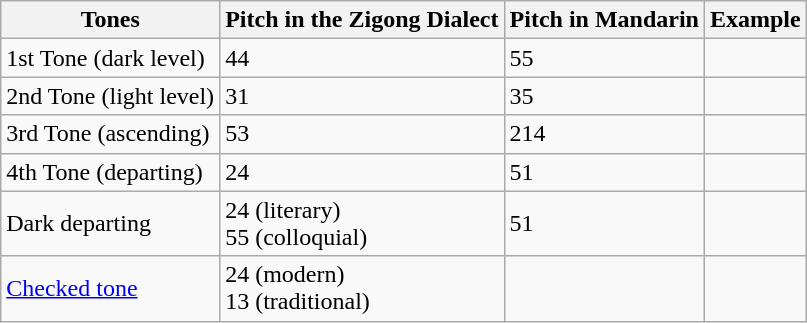<table class="wikitable">
<tr>
<th>Tones</th>
<th>Pitch in the Zigong Dialect</th>
<th>Pitch in Mandarin</th>
<th>Example</th>
</tr>
<tr>
<td>1st Tone (dark level)</td>
<td>44</td>
<td>55</td>
<td></td>
</tr>
<tr>
<td>2nd Tone (light level)</td>
<td>31</td>
<td>35</td>
<td></td>
</tr>
<tr>
<td>3rd Tone (ascending)</td>
<td>53</td>
<td>214</td>
<td></td>
</tr>
<tr>
<td>4th Tone (departing)</td>
<td>24</td>
<td>51</td>
<td></td>
</tr>
<tr>
<td>Dark departing</td>
<td>24 (literary)<br>55 (colloquial)</td>
<td>51</td>
<td></td>
</tr>
<tr>
<td><a href='#'>Checked tone</a></td>
<td>24 (modern)<br>13 (traditional)</td>
<td></td>
<td></td>
</tr>
</table>
